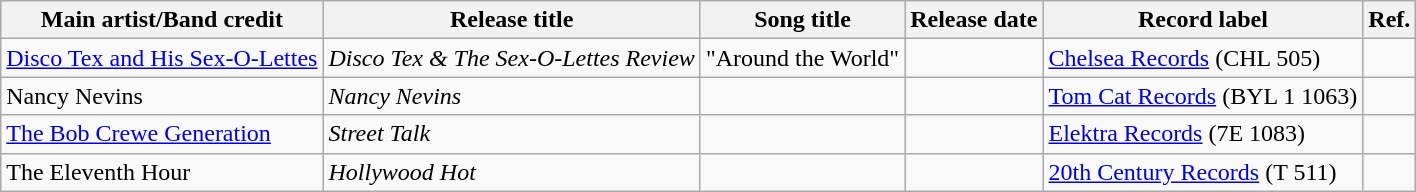<table class="wikitable">
<tr>
<th>Main artist/Band credit</th>
<th>Release title</th>
<th>Song title</th>
<th>Release date</th>
<th>Record label</th>
<th>Ref.</th>
</tr>
<tr>
<td><a href='#'>Disco Tex and His Sex-O-Lettes</a></td>
<td><em>Disco Tex & The Sex-O-Lettes Review</em></td>
<td>"Around the World"</td>
<td></td>
<td><a href='#'>Chelsea Records</a> (CHL 505)</td>
<td></td>
</tr>
<tr>
<td>Nancy Nevins</td>
<td><em>Nancy Nevins</em></td>
<td></td>
<td></td>
<td><a href='#'>Tom Cat Records</a> (BYL 1 1063)</td>
<td></td>
</tr>
<tr>
<td><a href='#'>The Bob Crewe Generation</a></td>
<td><em>Street Talk</em></td>
<td></td>
<td></td>
<td><a href='#'>Elektra Records</a> (7E 1083)</td>
<td></td>
</tr>
<tr>
<td>The Eleventh Hour</td>
<td><em>Hollywood Hot</em></td>
<td></td>
<td></td>
<td><a href='#'>20th Century Records</a> (T 511)</td>
<td></td>
</tr>
</table>
